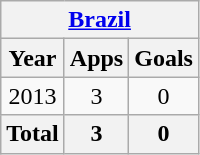<table class="wikitable" style="text-align:center">
<tr>
<th colspan=3><a href='#'>Brazil</a></th>
</tr>
<tr>
<th>Year</th>
<th>Apps</th>
<th>Goals</th>
</tr>
<tr>
<td>2013</td>
<td>3</td>
<td>0</td>
</tr>
<tr>
<th>Total</th>
<th>3</th>
<th>0</th>
</tr>
</table>
